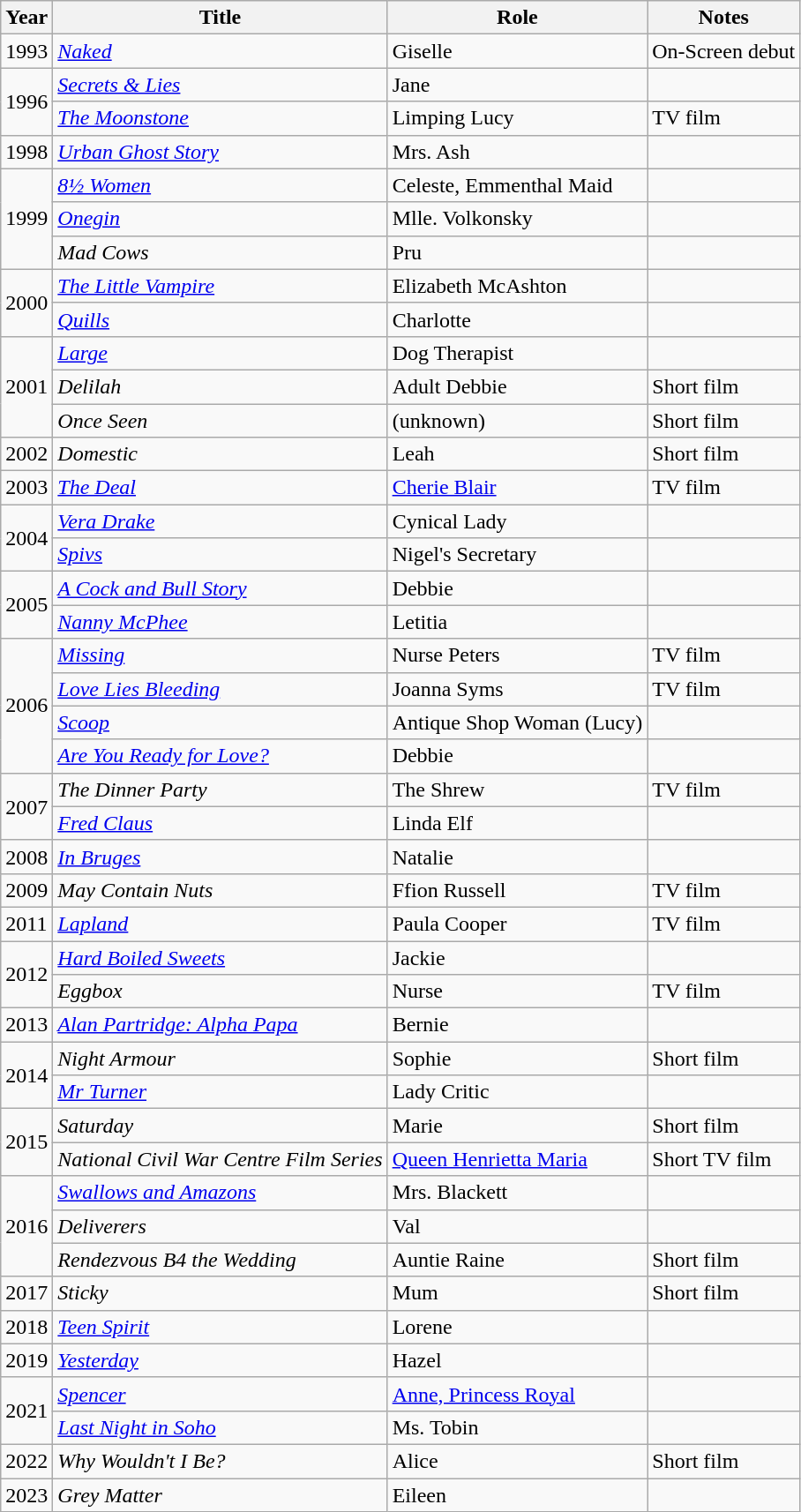<table class="wikitable sortable">
<tr>
<th>Year</th>
<th>Title</th>
<th>Role</th>
<th class="unsortable">Notes</th>
</tr>
<tr>
<td>1993</td>
<td><em><a href='#'>Naked</a></em></td>
<td>Giselle</td>
<td>On-Screen debut</td>
</tr>
<tr>
<td rowspan=2>1996</td>
<td><em><a href='#'>Secrets & Lies</a></em></td>
<td>Jane</td>
<td></td>
</tr>
<tr>
<td><em><a href='#'>The Moonstone</a></em></td>
<td>Limping Lucy</td>
<td>TV film</td>
</tr>
<tr>
<td>1998</td>
<td><em><a href='#'>Urban Ghost Story</a></em></td>
<td>Mrs. Ash</td>
<td></td>
</tr>
<tr>
<td rowspan=3>1999</td>
<td><em><a href='#'>8½ Women</a></em></td>
<td>Celeste, Emmenthal Maid</td>
<td></td>
</tr>
<tr>
<td><em><a href='#'>Onegin</a></em></td>
<td>Mlle. Volkonsky</td>
<td></td>
</tr>
<tr>
<td><em>Mad Cows</em></td>
<td>Pru</td>
<td></td>
</tr>
<tr>
<td rowspan=2>2000</td>
<td><em><a href='#'>The Little Vampire</a></em></td>
<td>Elizabeth McAshton</td>
<td></td>
</tr>
<tr>
<td><em><a href='#'>Quills</a></em></td>
<td>Charlotte</td>
<td></td>
</tr>
<tr>
<td rowspan=3>2001</td>
<td><em><a href='#'>Large</a></em></td>
<td>Dog Therapist</td>
<td></td>
</tr>
<tr>
<td><em>Delilah</em></td>
<td>Adult Debbie</td>
<td>Short film</td>
</tr>
<tr>
<td><em>Once Seen</em></td>
<td>(unknown)</td>
<td>Short film</td>
</tr>
<tr>
<td>2002</td>
<td><em>Domestic</em></td>
<td>Leah</td>
<td>Short film</td>
</tr>
<tr>
<td>2003</td>
<td><em><a href='#'>The Deal</a></em></td>
<td><a href='#'>Cherie Blair</a></td>
<td>TV film</td>
</tr>
<tr>
<td rowspan=2>2004</td>
<td><em><a href='#'>Vera Drake</a></em></td>
<td>Cynical Lady</td>
<td></td>
</tr>
<tr>
<td><em><a href='#'>Spivs</a></em></td>
<td>Nigel's Secretary</td>
<td></td>
</tr>
<tr>
<td rowspan=2>2005</td>
<td><em><a href='#'>A Cock and Bull Story</a></em></td>
<td>Debbie</td>
<td></td>
</tr>
<tr>
<td><em><a href='#'>Nanny McPhee</a></em></td>
<td>Letitia</td>
<td></td>
</tr>
<tr>
<td rowspan=4>2006</td>
<td><em><a href='#'>Missing</a></em></td>
<td>Nurse Peters</td>
<td>TV film</td>
</tr>
<tr>
<td><em><a href='#'>Love Lies Bleeding</a></em></td>
<td>Joanna Syms</td>
<td>TV film</td>
</tr>
<tr>
<td><em><a href='#'>Scoop</a></em></td>
<td>Antique Shop Woman (Lucy)</td>
<td></td>
</tr>
<tr>
<td><em><a href='#'>Are You Ready for Love?</a></em></td>
<td>Debbie</td>
<td></td>
</tr>
<tr>
<td rowspan=2>2007</td>
<td><em>The Dinner Party</em></td>
<td>The Shrew</td>
<td>TV film</td>
</tr>
<tr>
<td><em><a href='#'>Fred Claus</a></em></td>
<td>Linda Elf</td>
<td></td>
</tr>
<tr>
<td>2008</td>
<td><em><a href='#'>In Bruges</a></em></td>
<td>Natalie</td>
<td></td>
</tr>
<tr>
<td>2009</td>
<td><em>May Contain Nuts</em></td>
<td>Ffion Russell</td>
<td>TV film</td>
</tr>
<tr>
<td>2011</td>
<td><em><a href='#'>Lapland</a></em></td>
<td>Paula Cooper</td>
<td>TV film</td>
</tr>
<tr>
<td rowspan=2>2012</td>
<td><em><a href='#'>Hard Boiled Sweets</a></em></td>
<td>Jackie</td>
<td></td>
</tr>
<tr>
<td><em>Eggbox</em></td>
<td>Nurse</td>
<td>TV film</td>
</tr>
<tr>
<td>2013</td>
<td><em><a href='#'>Alan Partridge: Alpha Papa</a></em></td>
<td>Bernie</td>
<td></td>
</tr>
<tr>
<td rowspan=2>2014</td>
<td><em>Night Armour</em></td>
<td>Sophie</td>
<td>Short film</td>
</tr>
<tr>
<td><em><a href='#'>Mr Turner</a></em></td>
<td>Lady Critic</td>
<td></td>
</tr>
<tr>
<td rowspan=2>2015</td>
<td><em>Saturday</em></td>
<td>Marie</td>
<td>Short film</td>
</tr>
<tr>
<td><em>National Civil War Centre Film Series</em></td>
<td><a href='#'>Queen Henrietta Maria</a></td>
<td>Short TV film</td>
</tr>
<tr>
<td rowspan=3>2016</td>
<td><em><a href='#'>Swallows and Amazons</a></em></td>
<td>Mrs. Blackett</td>
<td></td>
</tr>
<tr>
<td><em>Deliverers</em></td>
<td>Val</td>
<td></td>
</tr>
<tr>
<td><em>Rendezvous B4 the Wedding</em></td>
<td>Auntie Raine</td>
<td>Short film</td>
</tr>
<tr>
<td>2017</td>
<td><em>Sticky</em></td>
<td>Mum</td>
<td>Short film</td>
</tr>
<tr>
<td>2018</td>
<td><em><a href='#'>Teen Spirit</a></em></td>
<td>Lorene</td>
<td></td>
</tr>
<tr>
<td>2019</td>
<td><em><a href='#'>Yesterday</a></em></td>
<td>Hazel</td>
<td></td>
</tr>
<tr>
<td rowspan=2>2021</td>
<td><em><a href='#'>Spencer</a></em></td>
<td><a href='#'>Anne, Princess Royal</a></td>
<td></td>
</tr>
<tr>
<td><em><a href='#'>Last Night in Soho</a></em></td>
<td>Ms. Tobin</td>
<td></td>
</tr>
<tr>
<td>2022</td>
<td><em>Why Wouldn't I Be?</em></td>
<td>Alice</td>
<td>Short film</td>
</tr>
<tr>
<td>2023</td>
<td><em>Grey Matter</em></td>
<td>Eileen</td>
<td></td>
</tr>
</table>
